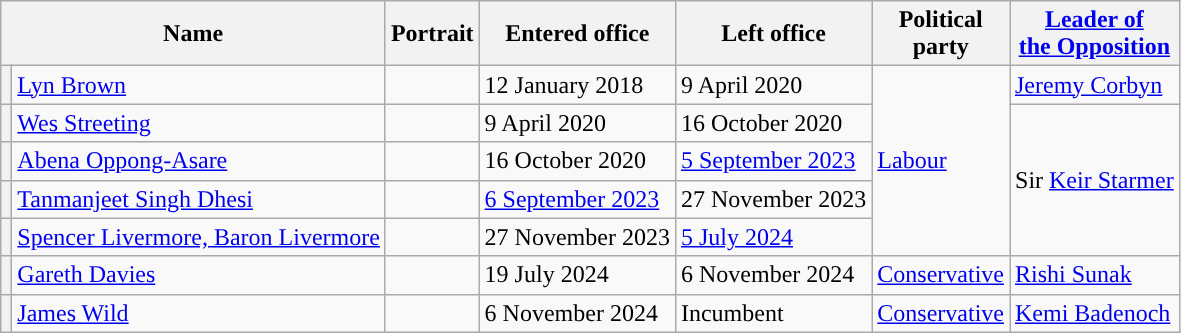<table class="wikitable">
<tr>
<th colspan="2">Name</th>
<th width="50">Portrait</th>
<th>Entered office</th>
<th>Left office</th>
<th width="50">Political party</th>
<th><a href='#'>Leader of</a><br><a href='#'>the Opposition</a></th>
</tr>
<tr>
<th style="background-color: "></th>
<td><a href='#'>Lyn Brown</a></td>
<td></td>
<td>12 January 2018</td>
<td>9 April 2020</td>
<td rowspan="5"><a href='#'>Labour</a></td>
<td><a href='#'>Jeremy Corbyn</a></td>
</tr>
<tr>
<th style="background-color: "></th>
<td><a href='#'>Wes Streeting</a></td>
<td></td>
<td>9 April 2020</td>
<td>16 October 2020</td>
<td rowspan="4">Sir <a href='#'>Keir Starmer</a></td>
</tr>
<tr>
<th style="background-color: "></th>
<td><a href='#'>Abena Oppong-Asare</a></td>
<td></td>
<td>16 October 2020</td>
<td><a href='#'>5 September 2023</a></td>
</tr>
<tr>
<th style="background-color: "></th>
<td><a href='#'>Tanmanjeet Singh Dhesi</a></td>
<td></td>
<td><a href='#'>6 September 2023</a></td>
<td>27 November 2023</td>
</tr>
<tr>
<th style="background-color: "></th>
<td><a href='#'>Spencer Livermore, Baron Livermore</a></td>
<td></td>
<td>27 November 2023</td>
<td><a href='#'>5 July 2024</a></td>
</tr>
<tr>
<th style="background-color: "></th>
<td><a href='#'>Gareth Davies</a></td>
<td></td>
<td>19 July 2024</td>
<td>6 November 2024</td>
<td><a href='#'>Conservative</a></td>
<td><a href='#'>Rishi Sunak</a></td>
</tr>
<tr>
<th style="background-color: "></th>
<td><a href='#'>James Wild</a></td>
<td></td>
<td>6 November 2024</td>
<td>Incumbent</td>
<td><a href='#'>Conservative</a></td>
<td><a href='#'>Kemi Badenoch</a></td>
</tr>
</table>
